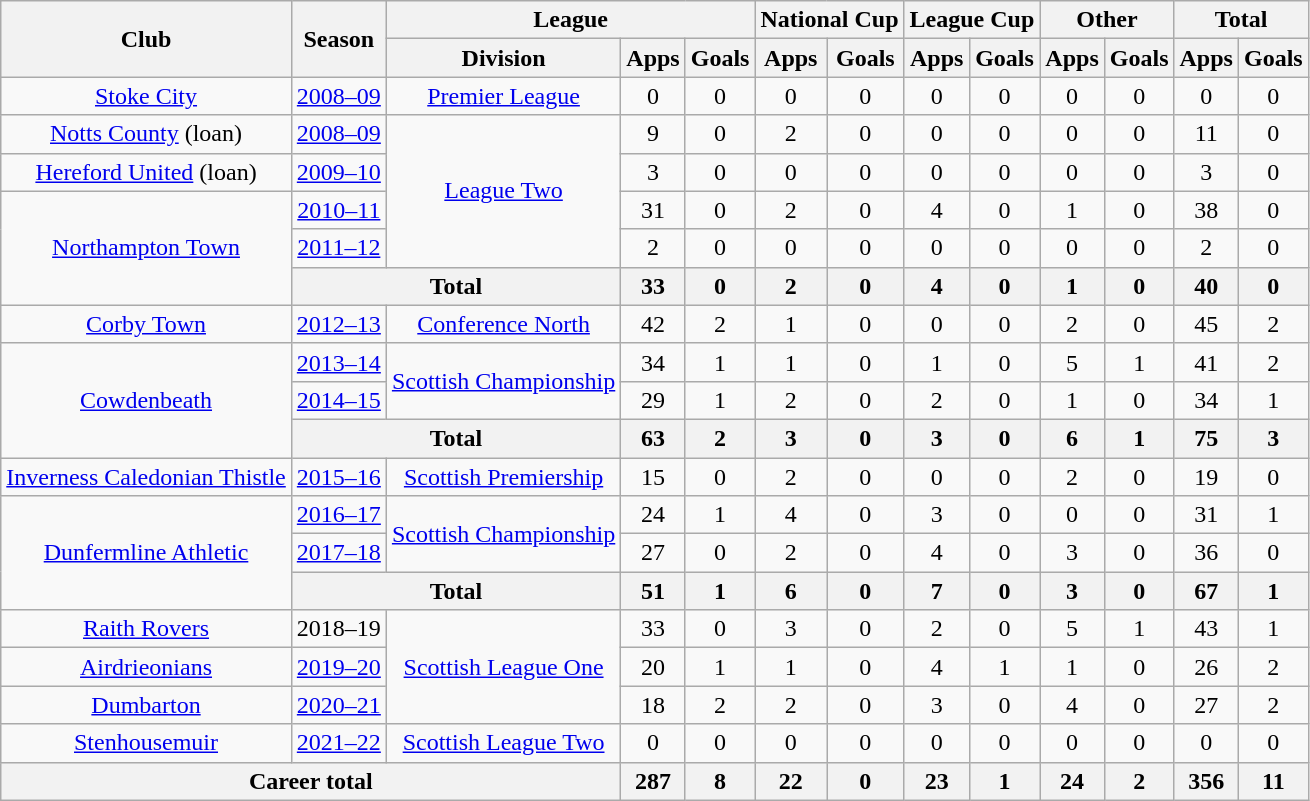<table class="wikitable" style="text-align: center;">
<tr>
<th rowspan="2">Club</th>
<th rowspan="2">Season</th>
<th colspan="3">League</th>
<th colspan="2">National Cup</th>
<th colspan="2">League Cup</th>
<th colspan="2">Other</th>
<th colspan="2">Total</th>
</tr>
<tr>
<th>Division</th>
<th>Apps</th>
<th>Goals</th>
<th>Apps</th>
<th>Goals</th>
<th>Apps</th>
<th>Goals</th>
<th>Apps</th>
<th>Goals</th>
<th>Apps</th>
<th>Goals</th>
</tr>
<tr>
<td><a href='#'>Stoke City</a></td>
<td><a href='#'>2008–09</a></td>
<td><a href='#'>Premier League</a></td>
<td>0</td>
<td>0</td>
<td>0</td>
<td>0</td>
<td>0</td>
<td>0</td>
<td>0</td>
<td>0</td>
<td>0</td>
<td>0</td>
</tr>
<tr>
<td><a href='#'>Notts County</a> (loan)</td>
<td><a href='#'>2008–09</a></td>
<td rowspan="4"><a href='#'>League Two</a></td>
<td>9</td>
<td>0</td>
<td>2</td>
<td>0</td>
<td>0</td>
<td>0</td>
<td>0</td>
<td>0</td>
<td>11</td>
<td>0</td>
</tr>
<tr>
<td><a href='#'>Hereford United</a> (loan)</td>
<td><a href='#'>2009–10</a></td>
<td>3</td>
<td>0</td>
<td>0</td>
<td>0</td>
<td>0</td>
<td>0</td>
<td>0</td>
<td>0</td>
<td>3</td>
<td>0</td>
</tr>
<tr>
<td rowspan="3"><a href='#'>Northampton Town</a></td>
<td><a href='#'>2010–11</a></td>
<td>31</td>
<td>0</td>
<td>2</td>
<td>0</td>
<td>4</td>
<td>0</td>
<td>1</td>
<td>0</td>
<td>38</td>
<td>0</td>
</tr>
<tr>
<td><a href='#'>2011–12</a></td>
<td>2</td>
<td>0</td>
<td>0</td>
<td>0</td>
<td>0</td>
<td>0</td>
<td>0</td>
<td>0</td>
<td>2</td>
<td>0</td>
</tr>
<tr>
<th colspan="2">Total</th>
<th>33</th>
<th>0</th>
<th>2</th>
<th>0</th>
<th>4</th>
<th>0</th>
<th>1</th>
<th>0</th>
<th>40</th>
<th>0</th>
</tr>
<tr>
<td><a href='#'>Corby Town</a></td>
<td><a href='#'>2012–13</a></td>
<td><a href='#'>Conference North</a></td>
<td>42</td>
<td>2</td>
<td>1</td>
<td>0</td>
<td>0</td>
<td>0</td>
<td>2</td>
<td>0</td>
<td>45</td>
<td>2</td>
</tr>
<tr>
<td rowspan="3"><a href='#'>Cowdenbeath</a></td>
<td><a href='#'>2013–14</a></td>
<td rowspan="2"><a href='#'>Scottish Championship</a></td>
<td>34</td>
<td>1</td>
<td>1</td>
<td>0</td>
<td>1</td>
<td>0</td>
<td>5</td>
<td>1</td>
<td>41</td>
<td>2</td>
</tr>
<tr>
<td><a href='#'>2014–15</a></td>
<td>29</td>
<td>1</td>
<td>2</td>
<td>0</td>
<td>2</td>
<td>0</td>
<td>1</td>
<td>0</td>
<td>34</td>
<td>1</td>
</tr>
<tr>
<th colspan="2">Total</th>
<th>63</th>
<th>2</th>
<th>3</th>
<th>0</th>
<th>3</th>
<th>0</th>
<th>6</th>
<th>1</th>
<th>75</th>
<th>3</th>
</tr>
<tr>
<td><a href='#'>Inverness Caledonian Thistle</a></td>
<td><a href='#'>2015–16</a></td>
<td><a href='#'>Scottish Premiership</a></td>
<td>15</td>
<td>0</td>
<td>2</td>
<td>0</td>
<td>0</td>
<td>0</td>
<td>2</td>
<td>0</td>
<td>19</td>
<td>0</td>
</tr>
<tr>
<td rowspan="3"><a href='#'>Dunfermline Athletic</a></td>
<td><a href='#'>2016–17</a></td>
<td rowspan="2"><a href='#'>Scottish Championship</a></td>
<td>24</td>
<td>1</td>
<td>4</td>
<td>0</td>
<td>3</td>
<td>0</td>
<td>0</td>
<td>0</td>
<td>31</td>
<td>1</td>
</tr>
<tr>
<td><a href='#'>2017–18</a></td>
<td>27</td>
<td>0</td>
<td>2</td>
<td>0</td>
<td>4</td>
<td>0</td>
<td>3</td>
<td>0</td>
<td>36</td>
<td>0</td>
</tr>
<tr>
<th colspan="2">Total</th>
<th>51</th>
<th>1</th>
<th>6</th>
<th>0</th>
<th>7</th>
<th>0</th>
<th>3</th>
<th>0</th>
<th>67</th>
<th>1</th>
</tr>
<tr>
<td><a href='#'>Raith Rovers</a></td>
<td>2018–19</td>
<td rowspan="3"><a href='#'>Scottish League One</a></td>
<td>33</td>
<td>0</td>
<td>3</td>
<td>0</td>
<td>2</td>
<td>0</td>
<td>5</td>
<td>1</td>
<td>43</td>
<td>1</td>
</tr>
<tr>
<td><a href='#'>Airdrieonians</a></td>
<td><a href='#'>2019–20</a></td>
<td>20</td>
<td>1</td>
<td>1</td>
<td>0</td>
<td>4</td>
<td>1</td>
<td>1</td>
<td>0</td>
<td>26</td>
<td>2</td>
</tr>
<tr>
<td><a href='#'>Dumbarton</a></td>
<td><a href='#'>2020–21</a></td>
<td>18</td>
<td>2</td>
<td>2</td>
<td>0</td>
<td>3</td>
<td>0</td>
<td>4</td>
<td>0</td>
<td>27</td>
<td>2</td>
</tr>
<tr>
<td><a href='#'>Stenhousemuir</a></td>
<td><a href='#'>2021–22</a></td>
<td><a href='#'>Scottish League Two</a></td>
<td>0</td>
<td>0</td>
<td>0</td>
<td>0</td>
<td>0</td>
<td>0</td>
<td>0</td>
<td>0</td>
<td>0</td>
<td>0</td>
</tr>
<tr>
<th colspan="3">Career total</th>
<th>287</th>
<th>8</th>
<th>22</th>
<th>0</th>
<th>23</th>
<th>1</th>
<th>24</th>
<th>2</th>
<th>356</th>
<th>11</th>
</tr>
</table>
